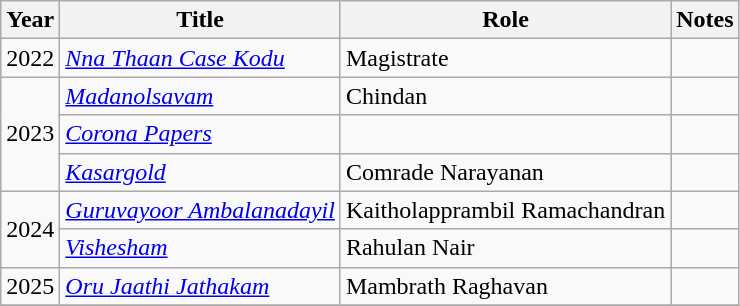<table class="wikitable sortable">
<tr>
<th>Year</th>
<th>Title</th>
<th>Role</th>
<th class="unsortable">Notes</th>
</tr>
<tr>
<td>2022</td>
<td><em><a href='#'>Nna Thaan Case Kodu</a></em></td>
<td>Magistrate</td>
<td></td>
</tr>
<tr>
<td rowspan=3>2023</td>
<td><em><a href='#'>Madanolsavam</a></em></td>
<td>Chindan</td>
<td></td>
</tr>
<tr>
<td><em><a href='#'>Corona Papers </a></em></td>
<td></td>
<td></td>
</tr>
<tr>
<td><em><a href='#'>Kasargold </a></em></td>
<td>Comrade Narayanan</td>
<td></td>
</tr>
<tr>
<td rowspan=2>2024</td>
<td><em><a href='#'>Guruvayoor Ambalanadayil</a></em></td>
<td>Kaitholapprambil Ramachandran</td>
<td></td>
</tr>
<tr>
<td><em><a href='#'>Vishesham</a></em></td>
<td>Rahulan Nair</td>
<td></td>
</tr>
<tr>
<td>2025</td>
<td><em><a href='#'>Oru Jaathi Jathakam</a></em></td>
<td>Mambrath Raghavan</td>
<td></td>
</tr>
<tr>
</tr>
</table>
